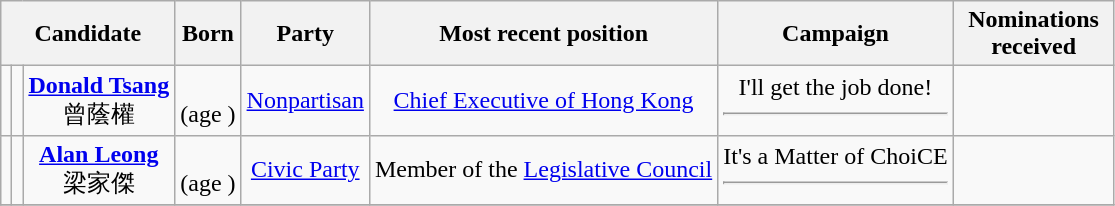<table class="wikitable sortable" style="text-align:center;">
<tr>
<th colspan=3>Candidate</th>
<th>Born</th>
<th>Party</th>
<th>Most recent position</th>
<th>Campaign</th>
<th width=100px>Nominations<br>received</th>
</tr>
<tr>
<td bgcolor=></td>
<td></td>
<td><strong><a href='#'>Donald Tsang</a></strong><br>曾蔭權</td>
<td><br>(age )</td>
<td><a href='#'>Nonpartisan</a><br></td>
<td><a href='#'>Chief Executive of Hong Kong</a><br></td>
<td>I'll get the job done!<hr> </td>
<td></td>
</tr>
<tr>
<td bgcolor=></td>
<td></td>
<td><strong><a href='#'>Alan Leong</a></strong><br>梁家傑</td>
<td><br>(age )</td>
<td><a href='#'>Civic Party</a><br></td>
<td>Member of the <a href='#'>Legislative Council</a><br></td>
<td>It's a Matter of ChoiCE<hr> </td>
<td></td>
</tr>
<tr>
</tr>
</table>
